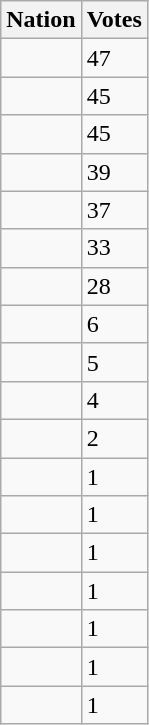<table class="sortable wikitable" style="text-align:left;">
<tr>
<th>Nation</th>
<th>Votes</th>
</tr>
<tr>
<td></td>
<td>47</td>
</tr>
<tr>
<td></td>
<td>45</td>
</tr>
<tr>
<td></td>
<td>45</td>
</tr>
<tr>
<td></td>
<td>39</td>
</tr>
<tr>
<td></td>
<td>37</td>
</tr>
<tr>
<td></td>
<td>33</td>
</tr>
<tr>
<td></td>
<td>28</td>
</tr>
<tr>
<td></td>
<td>6</td>
</tr>
<tr>
<td></td>
<td>5</td>
</tr>
<tr>
<td></td>
<td>4</td>
</tr>
<tr>
<td></td>
<td>2</td>
</tr>
<tr>
<td></td>
<td>1</td>
</tr>
<tr>
<td></td>
<td>1</td>
</tr>
<tr>
<td></td>
<td>1</td>
</tr>
<tr>
<td></td>
<td>1</td>
</tr>
<tr>
<td></td>
<td>1</td>
</tr>
<tr>
<td></td>
<td>1</td>
</tr>
<tr>
<td></td>
<td>1</td>
</tr>
</table>
